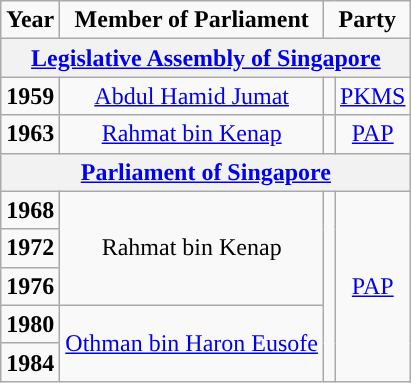<table class="wikitable" align="center" style="text-align:center">
<tr>
<td><strong>Year</strong></td>
<td><strong>Member of Parliament</strong></td>
<td colspan="2"><strong>Party</strong></td>
</tr>
<tr>
<th colspan="4"><a href='#'>Legislative Assembly of Singapore</a></th>
</tr>
<tr>
<td><strong>1959</strong></td>
<td><a href='#'>Abdul Hamid Jumat</a></td>
<td></td>
<td><a href='#'>PKMS</a></td>
</tr>
<tr>
<td><strong>1963</strong></td>
<td><a href='#'>Rahmat bin Kenap</a></td>
<td></td>
<td><a href='#'>PAP</a></td>
</tr>
<tr>
<th colspan="4"><a href='#'>Parliament of Singapore</a></th>
</tr>
<tr>
<td><strong>1968</strong></td>
<td rowspan="3">Rahmat bin Kenap</td>
<td rowspan="5"></td>
<td rowspan="5"><a href='#'>PAP</a></td>
</tr>
<tr>
<td><strong>1972</strong></td>
</tr>
<tr>
<td><strong>1976</strong></td>
</tr>
<tr>
<td><strong>1980</strong></td>
<td rowspan="2"><a href='#'>Othman bin Haron Eusofe</a></td>
</tr>
<tr>
<td><strong>1984</strong></td>
</tr>
</table>
